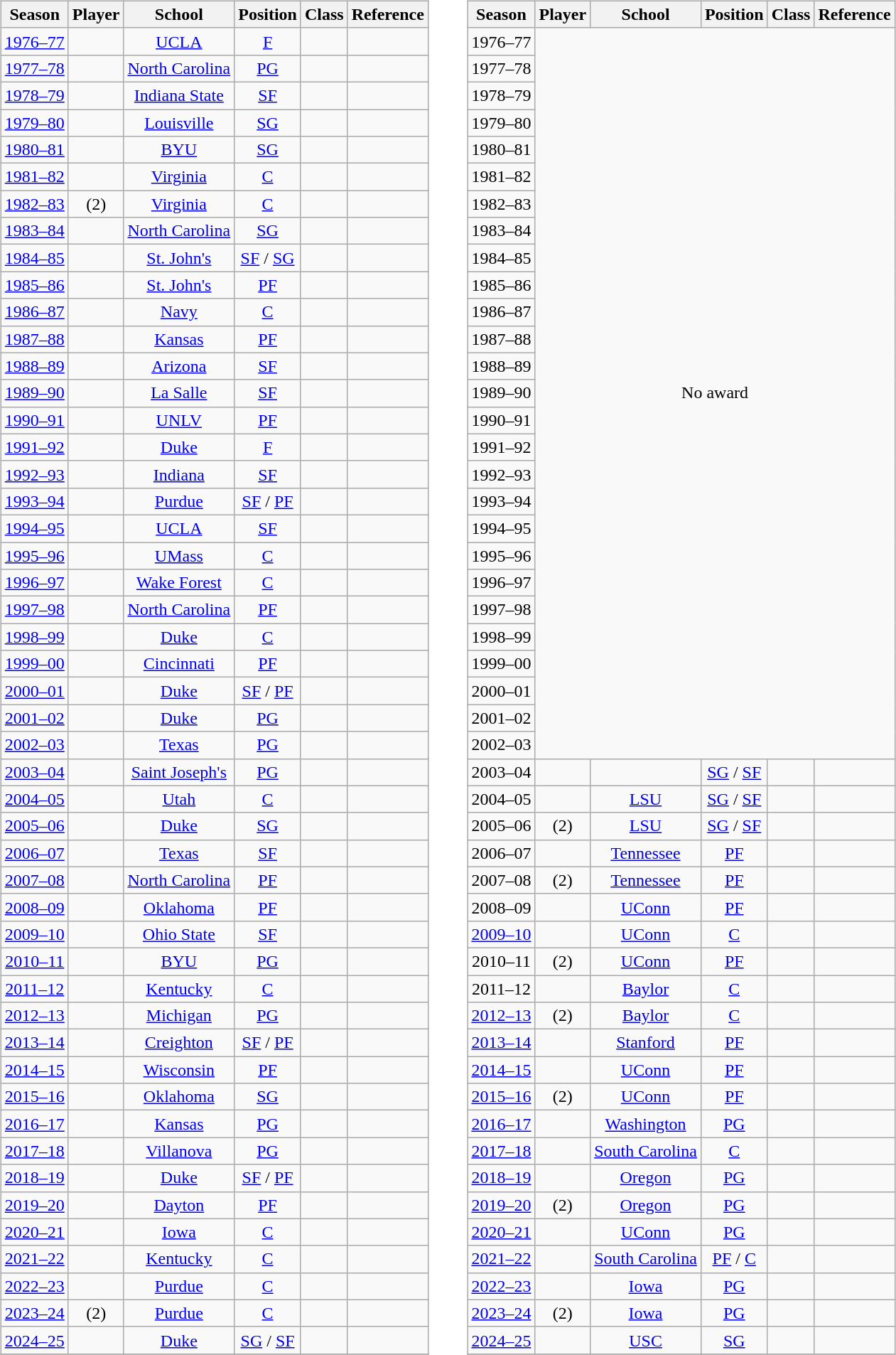<table>
<tr valign="top">
<td><br><table class="wikitable sortable" style="text-align:center;">
<tr>
<th>Season</th>
<th>Player</th>
<th>School</th>
<th>Position</th>
<th>Class</th>
<th class="unsortable">Reference</th>
</tr>
<tr>
<td><a href='#'>1976–77</a></td>
<td></td>
<td><a href='#'>UCLA</a></td>
<td><a href='#'>F</a></td>
<td></td>
<td></td>
</tr>
<tr>
<td><a href='#'>1977–78</a></td>
<td></td>
<td><a href='#'>North Carolina</a></td>
<td><a href='#'>PG</a></td>
<td></td>
<td></td>
</tr>
<tr>
<td><a href='#'>1978–79</a></td>
<td></td>
<td><a href='#'>Indiana State</a></td>
<td><a href='#'>SF</a></td>
<td></td>
<td></td>
</tr>
<tr>
<td><a href='#'>1979–80</a></td>
<td></td>
<td><a href='#'>Louisville</a></td>
<td><a href='#'>SG</a></td>
<td></td>
<td></td>
</tr>
<tr>
<td><a href='#'>1980–81</a></td>
<td></td>
<td><a href='#'>BYU</a></td>
<td><a href='#'>SG</a></td>
<td></td>
<td></td>
</tr>
<tr>
<td><a href='#'>1981–82</a></td>
<td></td>
<td><a href='#'>Virginia</a></td>
<td><a href='#'>C</a></td>
<td></td>
<td></td>
</tr>
<tr>
<td><a href='#'>1982–83</a></td>
<td> (2)</td>
<td><a href='#'>Virginia</a></td>
<td><a href='#'>C</a></td>
<td></td>
<td></td>
</tr>
<tr>
<td><a href='#'>1983–84</a></td>
<td></td>
<td><a href='#'>North Carolina</a></td>
<td><a href='#'>SG</a></td>
<td></td>
<td></td>
</tr>
<tr>
<td><a href='#'>1984–85</a></td>
<td></td>
<td><a href='#'>St. John's</a></td>
<td><a href='#'>SF</a> / <a href='#'>SG</a></td>
<td></td>
<td></td>
</tr>
<tr>
<td><a href='#'>1985–86</a></td>
<td></td>
<td><a href='#'>St. John's</a></td>
<td><a href='#'>PF</a></td>
<td></td>
<td></td>
</tr>
<tr>
<td><a href='#'>1986–87</a></td>
<td></td>
<td><a href='#'>Navy</a></td>
<td><a href='#'>C</a></td>
<td></td>
<td></td>
</tr>
<tr>
<td><a href='#'>1987–88</a></td>
<td></td>
<td><a href='#'>Kansas</a></td>
<td><a href='#'>PF</a></td>
<td></td>
<td></td>
</tr>
<tr>
<td><a href='#'>1988–89</a></td>
<td></td>
<td><a href='#'>Arizona</a></td>
<td><a href='#'>SF</a></td>
<td></td>
<td></td>
</tr>
<tr>
<td><a href='#'>1989–90</a></td>
<td></td>
<td><a href='#'>La Salle</a></td>
<td><a href='#'>SF</a></td>
<td></td>
<td></td>
</tr>
<tr>
<td><a href='#'>1990–91</a></td>
<td></td>
<td><a href='#'>UNLV</a></td>
<td><a href='#'>PF</a></td>
<td></td>
<td></td>
</tr>
<tr>
<td><a href='#'>1991–92</a></td>
<td></td>
<td><a href='#'>Duke</a></td>
<td><a href='#'>F</a></td>
<td></td>
<td></td>
</tr>
<tr>
<td><a href='#'>1992–93</a></td>
<td></td>
<td><a href='#'>Indiana</a></td>
<td><a href='#'>SF</a></td>
<td></td>
<td></td>
</tr>
<tr>
<td><a href='#'>1993–94</a></td>
<td></td>
<td><a href='#'>Purdue</a></td>
<td><a href='#'>SF</a> / <a href='#'>PF</a></td>
<td></td>
<td></td>
</tr>
<tr>
<td><a href='#'>1994–95</a></td>
<td></td>
<td><a href='#'>UCLA</a></td>
<td><a href='#'>SF</a></td>
<td></td>
<td></td>
</tr>
<tr>
<td><a href='#'>1995–96</a></td>
<td></td>
<td><a href='#'>UMass</a></td>
<td><a href='#'>C</a></td>
<td></td>
<td></td>
</tr>
<tr>
<td><a href='#'>1996–97</a></td>
<td></td>
<td><a href='#'>Wake Forest</a></td>
<td><a href='#'>C</a></td>
<td></td>
<td></td>
</tr>
<tr>
<td><a href='#'>1997–98</a></td>
<td></td>
<td><a href='#'>North Carolina</a></td>
<td><a href='#'>PF</a></td>
<td></td>
<td></td>
</tr>
<tr>
<td><a href='#'>1998–99</a></td>
<td></td>
<td><a href='#'>Duke</a></td>
<td><a href='#'>C</a></td>
<td></td>
<td></td>
</tr>
<tr>
<td><a href='#'>1999–00</a></td>
<td></td>
<td><a href='#'>Cincinnati</a></td>
<td><a href='#'>PF</a></td>
<td></td>
<td></td>
</tr>
<tr>
<td><a href='#'>2000–01</a></td>
<td></td>
<td><a href='#'>Duke</a></td>
<td><a href='#'>SF</a> / <a href='#'>PF</a></td>
<td></td>
<td></td>
</tr>
<tr>
<td><a href='#'>2001–02</a></td>
<td></td>
<td><a href='#'>Duke</a></td>
<td><a href='#'>PG</a></td>
<td></td>
<td></td>
</tr>
<tr>
<td><a href='#'>2002–03</a></td>
<td></td>
<td><a href='#'>Texas</a></td>
<td><a href='#'>PG</a></td>
<td></td>
<td></td>
</tr>
<tr>
<td><a href='#'>2003–04</a></td>
<td></td>
<td><a href='#'>Saint Joseph's</a></td>
<td><a href='#'>PG</a></td>
<td></td>
<td></td>
</tr>
<tr>
<td><a href='#'>2004–05</a></td>
<td></td>
<td><a href='#'>Utah</a></td>
<td><a href='#'>C</a></td>
<td></td>
<td></td>
</tr>
<tr>
<td><a href='#'>2005–06</a></td>
<td></td>
<td><a href='#'>Duke</a></td>
<td><a href='#'>SG</a></td>
<td></td>
<td></td>
</tr>
<tr>
<td><a href='#'>2006–07</a></td>
<td></td>
<td><a href='#'>Texas</a></td>
<td><a href='#'>SF</a></td>
<td></td>
<td></td>
</tr>
<tr>
<td><a href='#'>2007–08</a></td>
<td></td>
<td><a href='#'>North Carolina</a></td>
<td><a href='#'>PF</a></td>
<td></td>
<td></td>
</tr>
<tr>
<td><a href='#'>2008–09</a></td>
<td></td>
<td><a href='#'>Oklahoma</a></td>
<td><a href='#'>PF</a></td>
<td></td>
<td></td>
</tr>
<tr>
<td><a href='#'>2009–10</a></td>
<td></td>
<td><a href='#'>Ohio State</a></td>
<td><a href='#'>SF</a></td>
<td></td>
<td></td>
</tr>
<tr>
<td><a href='#'>2010–11</a></td>
<td></td>
<td><a href='#'>BYU</a></td>
<td><a href='#'>PG</a></td>
<td></td>
<td></td>
</tr>
<tr>
<td><a href='#'>2011–12</a></td>
<td></td>
<td><a href='#'>Kentucky</a></td>
<td><a href='#'>C</a></td>
<td></td>
<td></td>
</tr>
<tr>
<td><a href='#'>2012–13</a></td>
<td></td>
<td><a href='#'>Michigan</a></td>
<td><a href='#'>PG</a></td>
<td></td>
<td></td>
</tr>
<tr>
<td><a href='#'>2013–14</a></td>
<td></td>
<td><a href='#'>Creighton</a></td>
<td><a href='#'>SF</a> / <a href='#'>PF</a></td>
<td></td>
<td></td>
</tr>
<tr>
<td><a href='#'>2014–15</a></td>
<td></td>
<td><a href='#'>Wisconsin</a></td>
<td><a href='#'>PF</a></td>
<td></td>
<td></td>
</tr>
<tr>
<td><a href='#'>2015–16</a></td>
<td></td>
<td><a href='#'>Oklahoma</a></td>
<td><a href='#'>SG</a></td>
<td></td>
<td></td>
</tr>
<tr>
<td><a href='#'>2016–17</a></td>
<td></td>
<td><a href='#'>Kansas</a></td>
<td><a href='#'>PG</a></td>
<td></td>
<td></td>
</tr>
<tr>
<td><a href='#'>2017–18</a></td>
<td></td>
<td><a href='#'>Villanova</a></td>
<td><a href='#'>PG</a></td>
<td></td>
<td></td>
</tr>
<tr>
<td><a href='#'>2018–19</a></td>
<td></td>
<td><a href='#'>Duke</a></td>
<td><a href='#'>SF</a> / <a href='#'>PF</a></td>
<td></td>
<td></td>
</tr>
<tr>
<td><a href='#'>2019–20</a></td>
<td></td>
<td><a href='#'>Dayton</a></td>
<td><a href='#'>PF</a></td>
<td></td>
<td></td>
</tr>
<tr>
<td><a href='#'>2020–21</a></td>
<td></td>
<td><a href='#'>Iowa</a></td>
<td><a href='#'>C</a></td>
<td></td>
<td></td>
</tr>
<tr>
<td><a href='#'>2021–22</a></td>
<td></td>
<td><a href='#'>Kentucky</a></td>
<td><a href='#'>C</a></td>
<td></td>
<td></td>
</tr>
<tr>
<td><a href='#'>2022–23</a></td>
<td></td>
<td><a href='#'>Purdue</a></td>
<td><a href='#'>C</a></td>
<td></td>
<td></td>
</tr>
<tr>
<td><a href='#'>2023–24</a></td>
<td> (2)</td>
<td><a href='#'>Purdue</a></td>
<td><a href='#'>C</a></td>
<td></td>
<td></td>
</tr>
<tr>
<td><a href='#'>2024–25</a></td>
<td></td>
<td><a href='#'>Duke</a></td>
<td><a href='#'>SG</a> / <a href='#'>SF</a></td>
<td></td>
<td></td>
</tr>
<tr>
</tr>
</table>
</td>
<td></td>
<td></td>
<td></td>
<td></td>
<td><br><table class="wikitable sortable" style="text-align:center;">
<tr>
<th>Season</th>
<th>Player</th>
<th>School</th>
<th>Position</th>
<th>Class</th>
<th class="unsortable">Reference</th>
</tr>
<tr>
<td>1976–77</td>
<td colspan=5 rowspan=27>No award</td>
</tr>
<tr align=center>
<td>1977–78</td>
</tr>
<tr align=center>
<td>1978–79</td>
</tr>
<tr align=center>
<td>1979–80</td>
</tr>
<tr align=center>
<td>1980–81</td>
</tr>
<tr align=center>
<td>1981–82</td>
</tr>
<tr align=center>
<td>1982–83</td>
</tr>
<tr align=center>
<td>1983–84</td>
</tr>
<tr align=center>
<td>1984–85</td>
</tr>
<tr align=center>
<td>1985–86</td>
</tr>
<tr align=center>
<td>1986–87</td>
</tr>
<tr align=center>
<td>1987–88</td>
</tr>
<tr align=center>
<td>1988–89</td>
</tr>
<tr align=center>
<td>1989–90</td>
</tr>
<tr align=center>
<td>1990–91</td>
</tr>
<tr align=center>
<td>1991–92</td>
</tr>
<tr align=center>
<td>1992–93</td>
</tr>
<tr align=center>
<td>1993–94</td>
</tr>
<tr align=center>
<td>1994–95</td>
</tr>
<tr align=center>
<td>1995–96</td>
</tr>
<tr align=center>
<td>1996–97</td>
</tr>
<tr align=center>
<td>1997–98</td>
</tr>
<tr align=center>
<td>1998–99</td>
</tr>
<tr align=center>
<td>1999–00</td>
</tr>
<tr align=center>
<td>2000–01</td>
</tr>
<tr align=center>
<td>2001–02</td>
</tr>
<tr align=center>
<td>2002–03</td>
</tr>
<tr align=center>
<td>2003–04</td>
<td></td>
<td></td>
<td><a href='#'>SG</a> / <a href='#'>SF</a></td>
<td></td>
<td></td>
</tr>
<tr>
<td>2004–05</td>
<td></td>
<td><a href='#'>LSU</a></td>
<td><a href='#'>SG</a> / <a href='#'>SF</a></td>
<td></td>
<td></td>
</tr>
<tr>
<td>2005–06</td>
<td> (2)</td>
<td><a href='#'>LSU</a></td>
<td><a href='#'>SG</a> / <a href='#'>SF</a></td>
<td></td>
<td></td>
</tr>
<tr>
<td>2006–07</td>
<td></td>
<td><a href='#'>Tennessee</a></td>
<td><a href='#'>PF</a></td>
<td></td>
<td></td>
</tr>
<tr>
<td>2007–08</td>
<td> (2)</td>
<td><a href='#'>Tennessee</a></td>
<td><a href='#'>PF</a></td>
<td></td>
<td></td>
</tr>
<tr>
<td>2008–09</td>
<td></td>
<td><a href='#'>UConn</a></td>
<td><a href='#'>PF</a></td>
<td></td>
<td></td>
</tr>
<tr>
<td><a href='#'>2009–10</a></td>
<td></td>
<td><a href='#'>UConn</a></td>
<td><a href='#'>C</a></td>
<td></td>
<td></td>
</tr>
<tr>
<td>2010–11</td>
<td> (2)</td>
<td><a href='#'>UConn</a></td>
<td><a href='#'>PF</a></td>
<td></td>
<td></td>
</tr>
<tr>
<td>2011–12</td>
<td></td>
<td><a href='#'>Baylor</a></td>
<td><a href='#'>C</a></td>
<td></td>
<td></td>
</tr>
<tr>
<td><a href='#'>2012–13</a></td>
<td> (2)</td>
<td><a href='#'>Baylor</a></td>
<td><a href='#'>C</a></td>
<td></td>
<td></td>
</tr>
<tr>
<td><a href='#'>2013–14</a></td>
<td></td>
<td><a href='#'>Stanford</a></td>
<td><a href='#'>PF</a></td>
<td></td>
<td></td>
</tr>
<tr>
<td><a href='#'>2014–15</a></td>
<td></td>
<td><a href='#'>UConn</a></td>
<td><a href='#'>PF</a></td>
<td></td>
<td></td>
</tr>
<tr>
<td><a href='#'>2015–16</a></td>
<td> (2)</td>
<td><a href='#'>UConn</a></td>
<td><a href='#'>PF</a></td>
<td></td>
<td></td>
</tr>
<tr>
<td><a href='#'>2016–17</a></td>
<td></td>
<td><a href='#'>Washington</a></td>
<td><a href='#'>PG</a></td>
<td></td>
<td></td>
</tr>
<tr>
<td><a href='#'>2017–18</a></td>
<td></td>
<td><a href='#'>South Carolina</a></td>
<td><a href='#'>C</a></td>
<td></td>
<td></td>
</tr>
<tr>
<td><a href='#'>2018–19</a></td>
<td></td>
<td><a href='#'>Oregon</a></td>
<td><a href='#'>PG</a></td>
<td></td>
<td></td>
</tr>
<tr>
<td><a href='#'>2019–20</a></td>
<td> (2)</td>
<td><a href='#'>Oregon</a></td>
<td><a href='#'>PG</a></td>
<td></td>
<td></td>
</tr>
<tr>
<td><a href='#'>2020–21</a></td>
<td></td>
<td><a href='#'>UConn</a></td>
<td><a href='#'>PG</a></td>
<td></td>
<td></td>
</tr>
<tr>
<td><a href='#'>2021–22</a></td>
<td></td>
<td><a href='#'>South Carolina</a></td>
<td><a href='#'>PF</a> / <a href='#'>C</a></td>
<td></td>
<td></td>
</tr>
<tr>
<td><a href='#'>2022–23</a></td>
<td></td>
<td><a href='#'>Iowa</a></td>
<td><a href='#'>PG</a></td>
<td></td>
<td></td>
</tr>
<tr>
<td><a href='#'>2023–24</a></td>
<td> (2)</td>
<td><a href='#'>Iowa</a></td>
<td><a href='#'>PG</a></td>
<td></td>
<td></td>
</tr>
<tr>
<td><a href='#'>2024–25</a></td>
<td></td>
<td><a href='#'>USC</a></td>
<td><a href='#'>SG</a></td>
<td></td>
<td></td>
</tr>
<tr>
</tr>
</table>
</td>
</tr>
</table>
